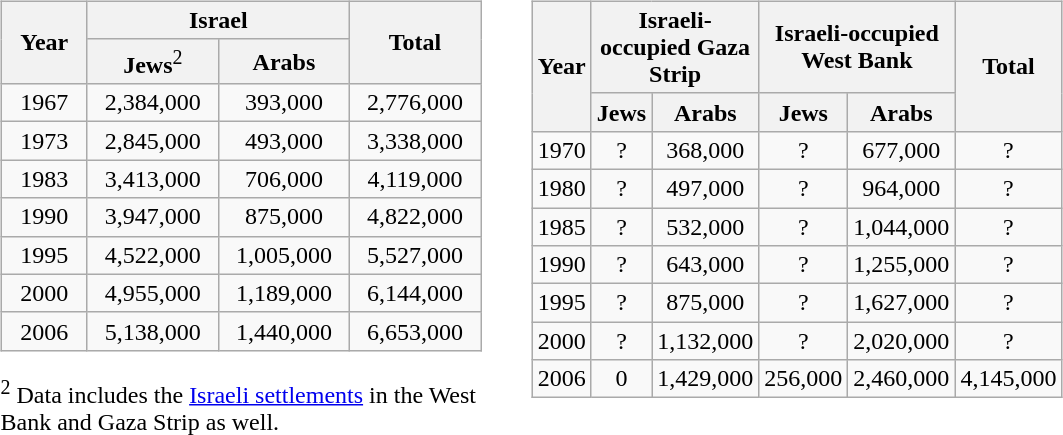<table>
<tr valign="top">
<td style="width:350px;"><br><table class="wikitable">
<tr style="text-align:center; background:#f2f2f2;">
<td rowspan="2" style="width:50px; "><strong>Year</strong></td>
<td colspan="2"><strong>Israel</strong></td>
<td rowspan="2" style="width:80px; "><strong>Total</strong></td>
</tr>
<tr style="text-align:center; background:#f2f2f2;">
<td style="width:80px; "><strong>Jews</strong><sup>2</sup></td>
<td style="width:80px; "><strong>Arabs</strong></td>
</tr>
<tr style="text-align: center;">
<td>1967</td>
<td>2,384,000</td>
<td>393,000</td>
<td>2,776,000</td>
</tr>
<tr style="text-align: center;">
<td>1973</td>
<td>2,845,000</td>
<td>493,000</td>
<td>3,338,000</td>
</tr>
<tr style="text-align: center;">
<td>1983</td>
<td>3,413,000</td>
<td>706,000</td>
<td>4,119,000</td>
</tr>
<tr style="text-align: center;">
<td>1990</td>
<td>3,947,000</td>
<td>875,000</td>
<td>4,822,000</td>
</tr>
<tr style="text-align: center;">
<td>1995</td>
<td>4,522,000</td>
<td>1,005,000</td>
<td>5,527,000</td>
</tr>
<tr style="text-align: center;">
<td>2000</td>
<td>4,955,000</td>
<td>1,189,000</td>
<td>6,144,000</td>
</tr>
<tr style="text-align: center;">
<td>2006</td>
<td>5,138,000</td>
<td>1,440,000</td>
<td>6,653,000</td>
</tr>
</table>
<sup>2</sup> Data includes the <a href='#'>Israeli settlements</a> in the West Bank and Gaza Strip as well.</td>
<td style="width:350px;"><br><table class="wikitable">
<tr style="text-align:center; background:#f2f2f2;">
<td rowspan="2" style="width:50px; "><strong>Year</strong></td>
<td colspan="2" style="width:250px; "><strong>Israeli-occupied Gaza Strip</strong></td>
<td colspan="2" style="width:250px; "><strong>Israeli-occupied West Bank</strong></td>
<td rowspan="2" style="width:80px; "><strong>Total</strong></td>
</tr>
<tr style="text-align:center; background:#f2f2f2;">
<td><strong>Jews</strong></td>
<td><strong>Arabs</strong></td>
<td><strong>Jews</strong></td>
<td><strong>Arabs</strong></td>
</tr>
<tr style="text-align: center;">
<td>1970</td>
<td>?</td>
<td>368,000</td>
<td>?</td>
<td>677,000</td>
<td>?</td>
</tr>
<tr style="text-align: center;">
<td>1980</td>
<td>?</td>
<td>497,000</td>
<td>?</td>
<td>964,000</td>
<td>?</td>
</tr>
<tr style="text-align: center;">
<td>1985</td>
<td>?</td>
<td>532,000</td>
<td>?</td>
<td>1,044,000</td>
<td>?</td>
</tr>
<tr style="text-align: center;">
<td>1990</td>
<td>?</td>
<td>643,000</td>
<td>?</td>
<td>1,255,000</td>
<td>?</td>
</tr>
<tr style="text-align: center;">
<td>1995</td>
<td>?</td>
<td>875,000</td>
<td>?</td>
<td>1,627,000</td>
<td>?</td>
</tr>
<tr style="text-align: center;">
<td>2000</td>
<td>?</td>
<td>1,132,000</td>
<td>?</td>
<td>2,020,000</td>
<td>?</td>
</tr>
<tr style="text-align: center;">
<td>2006</td>
<td>0</td>
<td>1,429,000</td>
<td>256,000</td>
<td>2,460,000</td>
<td>4,145,000</td>
</tr>
</table>
</td>
</tr>
</table>
